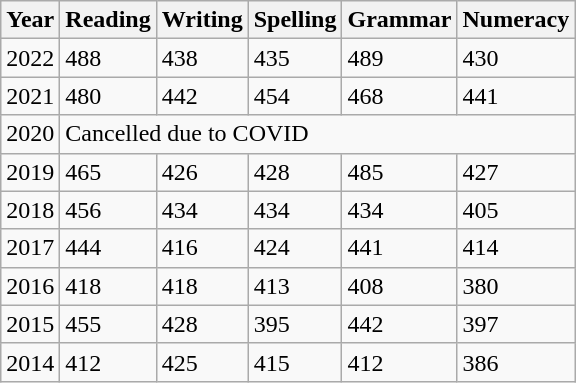<table class="wikitable">
<tr>
<th>Year</th>
<th>Reading</th>
<th>Writing</th>
<th>Spelling</th>
<th>Grammar</th>
<th>Numeracy</th>
</tr>
<tr>
<td>2022</td>
<td>488</td>
<td>438</td>
<td>435</td>
<td>489</td>
<td>430</td>
</tr>
<tr>
<td>2021</td>
<td>480</td>
<td>442</td>
<td>454</td>
<td>468</td>
<td>441</td>
</tr>
<tr>
<td>2020</td>
<td colspan="5">Cancelled due to COVID</td>
</tr>
<tr>
<td>2019</td>
<td>465</td>
<td>426</td>
<td>428</td>
<td>485</td>
<td>427</td>
</tr>
<tr>
<td>2018</td>
<td>456</td>
<td>434</td>
<td>434</td>
<td>434</td>
<td>405</td>
</tr>
<tr>
<td>2017</td>
<td>444</td>
<td>416</td>
<td>424</td>
<td>441</td>
<td>414</td>
</tr>
<tr>
<td>2016</td>
<td>418</td>
<td>418</td>
<td>413</td>
<td>408</td>
<td>380</td>
</tr>
<tr>
<td>2015</td>
<td>455</td>
<td>428</td>
<td>395</td>
<td>442</td>
<td>397</td>
</tr>
<tr>
<td>2014</td>
<td>412</td>
<td>425</td>
<td>415</td>
<td>412</td>
<td>386</td>
</tr>
</table>
